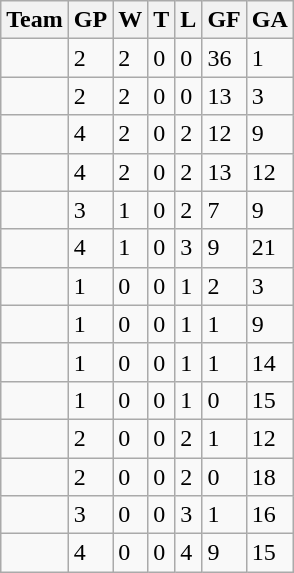<table class="wikitable">
<tr>
<th>Team</th>
<th>GP</th>
<th>W</th>
<th>T</th>
<th>L</th>
<th>GF</th>
<th>GA</th>
</tr>
<tr>
<td></td>
<td>2</td>
<td>2</td>
<td>0</td>
<td>0</td>
<td>36</td>
<td>1</td>
</tr>
<tr>
<td></td>
<td>2</td>
<td>2</td>
<td>0</td>
<td>0</td>
<td>13</td>
<td>3</td>
</tr>
<tr>
<td></td>
<td>4</td>
<td>2</td>
<td>0</td>
<td>2</td>
<td>12</td>
<td>9</td>
</tr>
<tr>
<td></td>
<td>4</td>
<td>2</td>
<td>0</td>
<td>2</td>
<td>13</td>
<td>12</td>
</tr>
<tr>
<td></td>
<td>3</td>
<td>1</td>
<td>0</td>
<td>2</td>
<td>7</td>
<td>9</td>
</tr>
<tr>
<td></td>
<td>4</td>
<td>1</td>
<td>0</td>
<td>3</td>
<td>9</td>
<td>21</td>
</tr>
<tr>
<td></td>
<td>1</td>
<td>0</td>
<td>0</td>
<td>1</td>
<td>2</td>
<td>3</td>
</tr>
<tr>
<td></td>
<td>1</td>
<td>0</td>
<td>0</td>
<td>1</td>
<td>1</td>
<td>9</td>
</tr>
<tr>
<td></td>
<td>1</td>
<td>0</td>
<td>0</td>
<td>1</td>
<td>1</td>
<td>14</td>
</tr>
<tr>
<td></td>
<td>1</td>
<td>0</td>
<td>0</td>
<td>1</td>
<td>0</td>
<td>15</td>
</tr>
<tr>
<td></td>
<td>2</td>
<td>0</td>
<td>0</td>
<td>2</td>
<td>1</td>
<td>12</td>
</tr>
<tr>
<td></td>
<td>2</td>
<td>0</td>
<td>0</td>
<td>2</td>
<td>0</td>
<td>18</td>
</tr>
<tr>
<td></td>
<td>3</td>
<td>0</td>
<td>0</td>
<td>3</td>
<td>1</td>
<td>16</td>
</tr>
<tr>
<td></td>
<td>4</td>
<td>0</td>
<td>0</td>
<td>4</td>
<td>9</td>
<td>15</td>
</tr>
</table>
